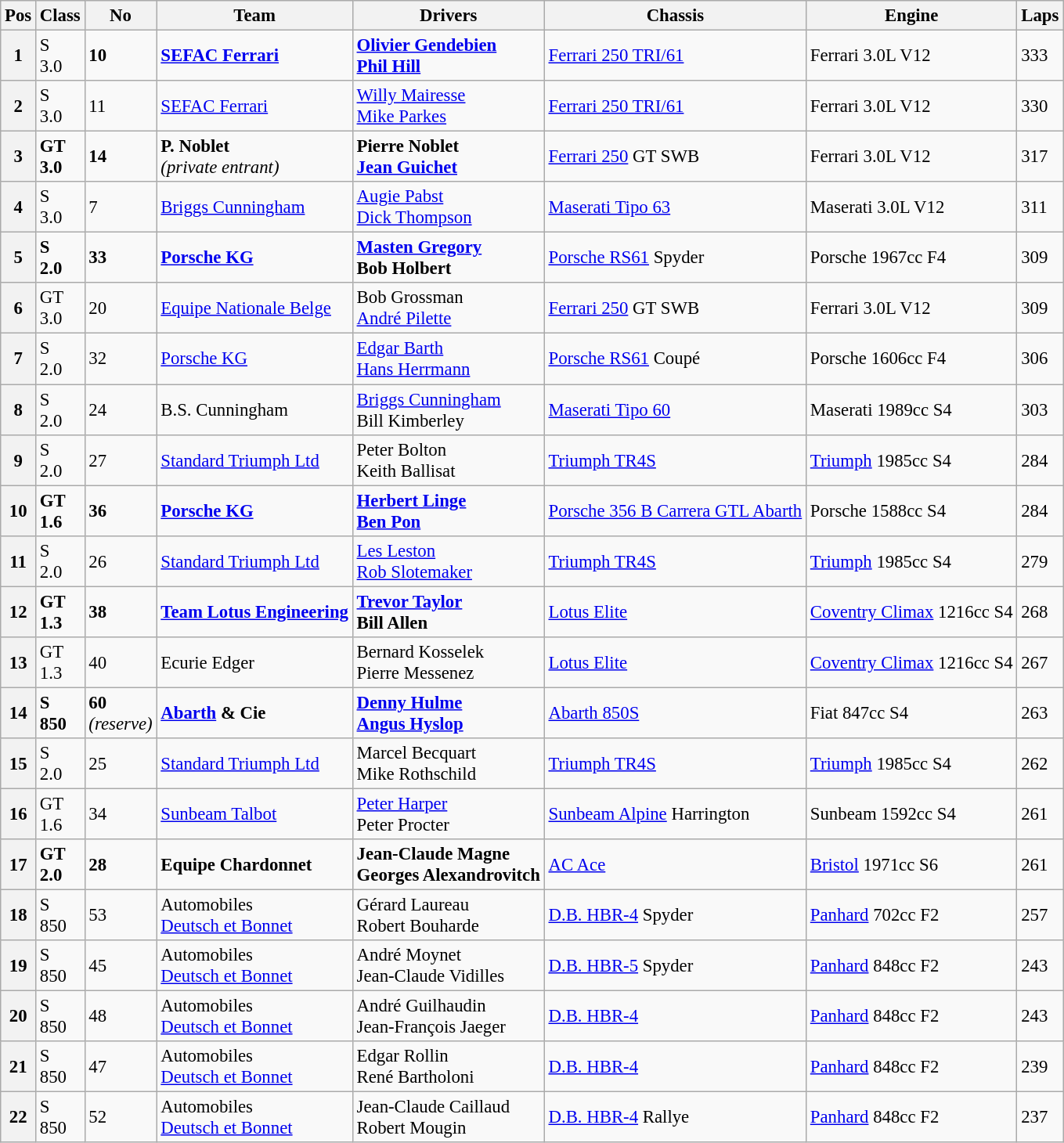<table class="wikitable" style="font-size: 95%;">
<tr>
<th>Pos</th>
<th>Class</th>
<th>No</th>
<th>Team</th>
<th>Drivers</th>
<th>Chassis</th>
<th>Engine</th>
<th>Laps</th>
</tr>
<tr>
<th>1</th>
<td>S<br>3.0</td>
<td><strong>10</strong></td>
<td> <strong><a href='#'>SEFAC Ferrari</a></strong></td>
<td> <strong><a href='#'>Olivier Gendebien</a></strong><br> <strong><a href='#'>Phil Hill</a></strong></td>
<td><a href='#'>Ferrari 250 TRI/61</a></td>
<td>Ferrari 3.0L V12</td>
<td>333</td>
</tr>
<tr>
<th>2</th>
<td>S<br>3.0</td>
<td>11</td>
<td> <a href='#'>SEFAC Ferrari</a></td>
<td> <a href='#'>Willy Mairesse</a><br> <a href='#'>Mike Parkes</a></td>
<td><a href='#'>Ferrari 250 TRI/61</a></td>
<td>Ferrari 3.0L V12</td>
<td>330</td>
</tr>
<tr>
<th>3</th>
<td><strong>GT<br>3.0</strong></td>
<td><strong>14</strong></td>
<td> <strong>P. Noblet</strong><br><em>(private entrant)</em></td>
<td> <strong>Pierre Noblet</strong><br> <strong><a href='#'>Jean Guichet</a></strong></td>
<td><a href='#'>Ferrari 250</a> GT SWB</td>
<td>Ferrari 3.0L V12</td>
<td>317</td>
</tr>
<tr>
<th>4</th>
<td>S<br>3.0</td>
<td>7</td>
<td> <a href='#'>Briggs Cunningham</a></td>
<td> <a href='#'>Augie Pabst</a><br> <a href='#'>Dick Thompson</a></td>
<td><a href='#'>Maserati Tipo 63</a></td>
<td>Maserati 3.0L V12</td>
<td>311</td>
</tr>
<tr>
<th>5</th>
<td><strong>S<br>2.0</strong></td>
<td><strong>33</strong></td>
<td> <strong><a href='#'>Porsche KG</a></strong></td>
<td> <strong><a href='#'>Masten Gregory</a></strong><br> <strong>Bob Holbert</strong></td>
<td><a href='#'>Porsche RS61</a> Spyder</td>
<td>Porsche 1967cc F4</td>
<td>309</td>
</tr>
<tr>
<th>6</th>
<td>GT<br>3.0</td>
<td>20</td>
<td> <a href='#'>Equipe Nationale Belge</a></td>
<td> Bob Grossman<br> <a href='#'>André Pilette</a></td>
<td><a href='#'>Ferrari 250</a> GT SWB</td>
<td>Ferrari 3.0L V12</td>
<td>309</td>
</tr>
<tr>
<th>7</th>
<td>S<br>2.0</td>
<td>32</td>
<td> <a href='#'>Porsche KG</a></td>
<td> <a href='#'>Edgar Barth</a><br> <a href='#'>Hans Herrmann</a></td>
<td><a href='#'>Porsche RS61</a> Coupé</td>
<td>Porsche 1606cc F4</td>
<td>306</td>
</tr>
<tr>
<th>8</th>
<td>S<br>2.0</td>
<td>24</td>
<td> B.S. Cunningham</td>
<td> <a href='#'>Briggs Cunningham</a><br> Bill Kimberley</td>
<td><a href='#'>Maserati Tipo 60</a></td>
<td>Maserati 1989cc S4</td>
<td>303</td>
</tr>
<tr>
<th>9</th>
<td>S<br>2.0</td>
<td>27</td>
<td> <a href='#'>Standard Triumph Ltd</a></td>
<td> Peter Bolton<br> Keith Ballisat</td>
<td><a href='#'>Triumph TR4S</a></td>
<td><a href='#'>Triumph</a> 1985cc S4</td>
<td>284</td>
</tr>
<tr>
<th>10</th>
<td><strong>GT<br>1.6</strong></td>
<td><strong>36</strong></td>
<td> <strong><a href='#'>Porsche KG</a></strong></td>
<td> <strong><a href='#'>Herbert Linge</a></strong><br> <strong><a href='#'>Ben Pon</a> </strong></td>
<td><a href='#'>Porsche 356 B Carrera GTL Abarth</a></td>
<td>Porsche 1588cc S4</td>
<td>284</td>
</tr>
<tr>
<th>11</th>
<td>S<br>2.0</td>
<td>26</td>
<td> <a href='#'>Standard Triumph Ltd</a></td>
<td> <a href='#'>Les Leston</a><br> <a href='#'>Rob Slotemaker</a></td>
<td><a href='#'>Triumph TR4S</a></td>
<td><a href='#'>Triumph</a> 1985cc S4</td>
<td>279</td>
</tr>
<tr>
<th>12</th>
<td><strong>GT<br>1.3</strong></td>
<td><strong>38</strong></td>
<td> <strong><a href='#'>Team Lotus Engineering</a> </strong></td>
<td> <strong><a href='#'>Trevor Taylor</a></strong> <br> <strong>Bill Allen</strong></td>
<td><a href='#'>Lotus Elite</a></td>
<td><a href='#'>Coventry Climax</a> 1216cc S4</td>
<td>268</td>
</tr>
<tr>
<th>13</th>
<td>GT<br>1.3</td>
<td>40</td>
<td> Ecurie Edger</td>
<td> Bernard Kosselek<br> Pierre Messenez</td>
<td><a href='#'>Lotus Elite</a></td>
<td><a href='#'>Coventry Climax</a> 1216cc S4</td>
<td>267</td>
</tr>
<tr>
<th>14</th>
<td><strong>S<br>850</strong></td>
<td><strong>60</strong><br><em>(reserve)</em></td>
<td> <strong> <a href='#'>Abarth</a> & Cie</strong></td>
<td> <strong><a href='#'>Denny Hulme</a></strong><br> <strong><a href='#'>Angus Hyslop</a></strong></td>
<td><a href='#'>Abarth 850S</a></td>
<td>Fiat 847cc S4</td>
<td>263</td>
</tr>
<tr>
<th>15</th>
<td>S<br>2.0</td>
<td>25</td>
<td> <a href='#'>Standard Triumph Ltd</a></td>
<td> Marcel Becquart<br> Mike Rothschild</td>
<td><a href='#'>Triumph TR4S</a></td>
<td><a href='#'>Triumph</a> 1985cc S4</td>
<td>262</td>
</tr>
<tr>
<th>16</th>
<td>GT<br>1.6</td>
<td>34</td>
<td> <a href='#'>Sunbeam Talbot</a></td>
<td> <a href='#'>Peter Harper</a><br> Peter Procter</td>
<td><a href='#'>Sunbeam Alpine</a> Harrington</td>
<td>Sunbeam 1592cc S4</td>
<td>261</td>
</tr>
<tr>
<th>17</th>
<td><strong>GT<br>2.0</strong></td>
<td><strong>28</strong></td>
<td> <strong>Equipe Chardonnet</strong></td>
<td> <strong>Jean-Claude Magne</strong><br> <strong>Georges Alexandrovitch</strong></td>
<td><a href='#'>AC Ace</a></td>
<td><a href='#'>Bristol</a> 1971cc S6</td>
<td>261</td>
</tr>
<tr>
<th>18</th>
<td>S<br>850</td>
<td>53</td>
<td> Automobiles<br><a href='#'>Deutsch et Bonnet</a></td>
<td> Gérard Laureau<br> Robert Bouharde</td>
<td><a href='#'>D.B. HBR-4</a> Spyder</td>
<td><a href='#'>Panhard</a> 702cc F2</td>
<td>257</td>
</tr>
<tr>
<th>19</th>
<td>S<br>850</td>
<td>45</td>
<td> Automobiles<br><a href='#'>Deutsch et Bonnet</a></td>
<td> André Moynet<br> Jean-Claude Vidilles</td>
<td><a href='#'>D.B. HBR-5</a> Spyder</td>
<td><a href='#'>Panhard</a> 848cc F2</td>
<td>243</td>
</tr>
<tr>
<th>20</th>
<td>S<br>850</td>
<td>48</td>
<td> Automobiles<br><a href='#'>Deutsch et Bonnet</a></td>
<td> André Guilhaudin<br> Jean-François Jaeger</td>
<td><a href='#'>D.B. HBR-4</a></td>
<td><a href='#'>Panhard</a> 848cc F2</td>
<td>243</td>
</tr>
<tr>
<th>21</th>
<td>S<br>850</td>
<td>47</td>
<td> Automobiles<br><a href='#'>Deutsch et Bonnet</a></td>
<td> Edgar Rollin<br> René Bartholoni</td>
<td><a href='#'>D.B. HBR-4</a></td>
<td><a href='#'>Panhard</a> 848cc F2</td>
<td>239</td>
</tr>
<tr>
<th>22</th>
<td>S<br>850</td>
<td>52</td>
<td> Automobiles<br><a href='#'>Deutsch et Bonnet</a></td>
<td> Jean-Claude Caillaud<br> Robert Mougin</td>
<td><a href='#'>D.B. HBR-4</a> Rallye</td>
<td><a href='#'>Panhard</a> 848cc F2</td>
<td>237</td>
</tr>
</table>
